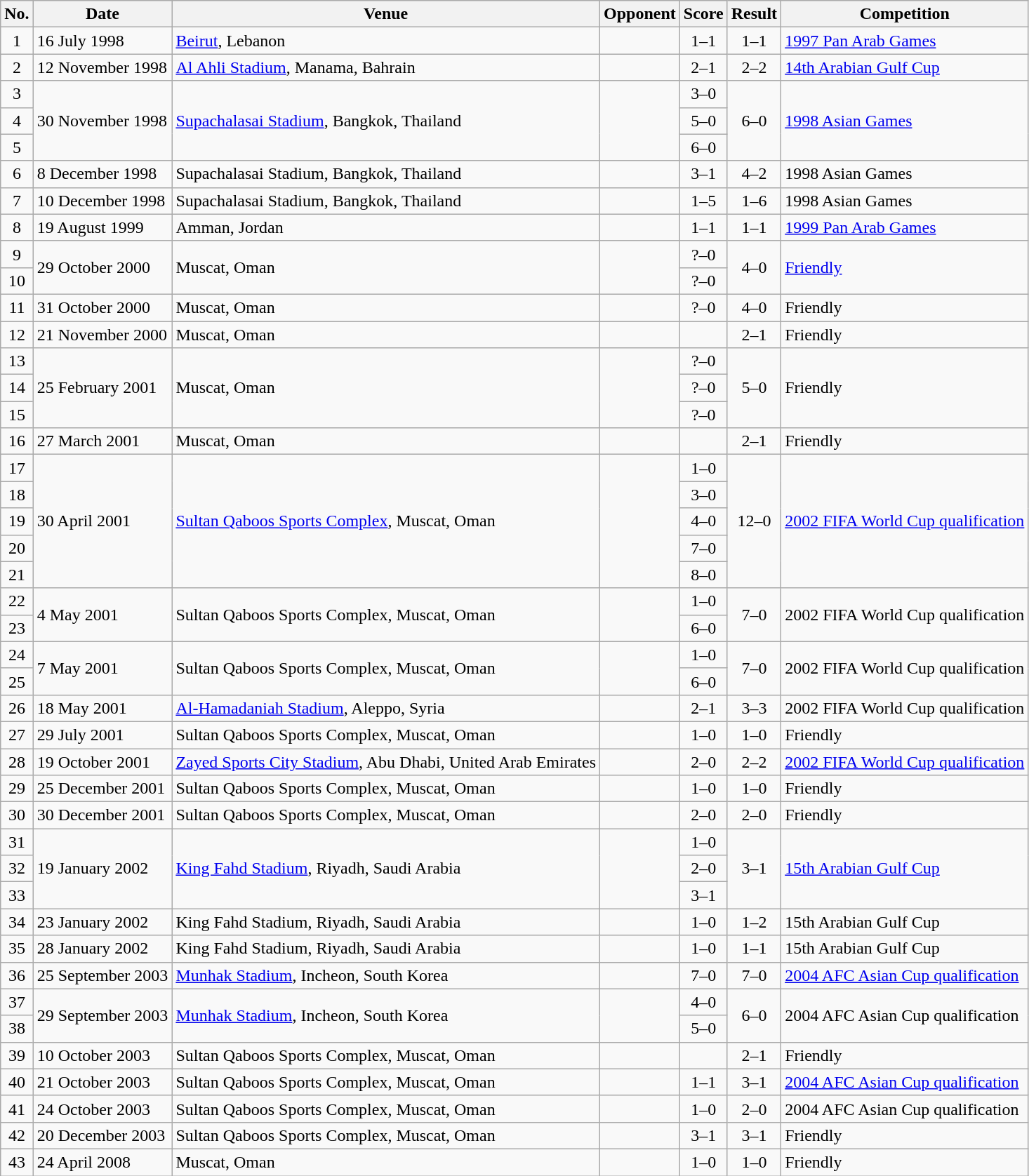<table class="wikitable sortable">
<tr>
<th scope="col">No.</th>
<th scope="col">Date</th>
<th scope="col">Venue</th>
<th scope="col">Opponent</th>
<th scope="col">Score</th>
<th scope="col">Result</th>
<th scope="col">Competition</th>
</tr>
<tr>
<td style="text-align:center">1</td>
<td>16 July 1998</td>
<td><a href='#'>Beirut</a>, Lebanon</td>
<td></td>
<td style="text-align:center">1–1</td>
<td style="text-align:center">1–1</td>
<td><a href='#'>1997 Pan Arab Games</a></td>
</tr>
<tr>
<td style="text-align:center">2</td>
<td>12 November 1998</td>
<td><a href='#'>Al Ahli Stadium</a>, Manama, Bahrain</td>
<td></td>
<td style="text-align:center">2–1</td>
<td style="text-align:center">2–2</td>
<td><a href='#'>14th Arabian Gulf Cup</a></td>
</tr>
<tr>
<td style="text-align:center">3</td>
<td rowspan="3">30 November 1998</td>
<td rowspan="3"><a href='#'>Supachalasai Stadium</a>, Bangkok, Thailand</td>
<td rowspan="3"></td>
<td style="text-align:center">3–0</td>
<td rowspan="3" style="text-align:center">6–0</td>
<td rowspan="3"><a href='#'>1998 Asian Games</a></td>
</tr>
<tr>
<td style="text-align:center">4</td>
<td style="text-align:center">5–0</td>
</tr>
<tr>
<td style="text-align:center">5</td>
<td style="text-align:center">6–0</td>
</tr>
<tr>
<td style="text-align:center">6</td>
<td>8 December 1998</td>
<td>Supachalasai Stadium, Bangkok, Thailand</td>
<td></td>
<td style="text-align:center">3–1</td>
<td style="text-align:center">4–2</td>
<td>1998 Asian Games</td>
</tr>
<tr>
<td style="text-align:center">7</td>
<td>10 December 1998</td>
<td>Supachalasai Stadium, Bangkok, Thailand</td>
<td></td>
<td style="text-align:center">1–5</td>
<td style="text-align:center">1–6</td>
<td>1998 Asian Games</td>
</tr>
<tr>
<td style="text-align:center">8</td>
<td>19 August 1999</td>
<td>Amman, Jordan</td>
<td></td>
<td style="text-align:center">1–1</td>
<td style="text-align:center">1–1</td>
<td><a href='#'>1999 Pan Arab Games</a></td>
</tr>
<tr>
<td style="text-align:center">9</td>
<td rowspan="2">29 October 2000</td>
<td rowspan="2">Muscat, Oman</td>
<td rowspan="2"></td>
<td style="text-align:center">?–0</td>
<td rowspan="2" style="text-align:center">4–0</td>
<td rowspan="2"><a href='#'>Friendly</a></td>
</tr>
<tr>
<td style="text-align:center">10</td>
<td style="text-align:center">?–0</td>
</tr>
<tr>
<td style="text-align:center">11</td>
<td>31 October 2000</td>
<td>Muscat, Oman</td>
<td></td>
<td style="text-align:center">?–0</td>
<td style="text-align:center">4–0</td>
<td>Friendly</td>
</tr>
<tr>
<td style="text-align:center">12</td>
<td>21 November 2000</td>
<td>Muscat, Oman</td>
<td></td>
<td style="text-align:center"></td>
<td style="text-align:center">2–1</td>
<td>Friendly</td>
</tr>
<tr>
<td style="text-align:center">13</td>
<td rowspan="3">25 February 2001</td>
<td rowspan="3">Muscat, Oman</td>
<td rowspan="3"></td>
<td style="text-align:center">?–0</td>
<td rowspan="3" style="text-align:center">5–0</td>
<td rowspan="3">Friendly</td>
</tr>
<tr>
<td style="text-align:center">14</td>
<td style="text-align:center">?–0</td>
</tr>
<tr>
<td style="text-align:center">15</td>
<td style="text-align:center">?–0</td>
</tr>
<tr>
<td style="text-align:center">16</td>
<td>27 March 2001</td>
<td>Muscat, Oman</td>
<td></td>
<td style="text-align:center"></td>
<td style="text-align:center">2–1</td>
<td>Friendly</td>
</tr>
<tr>
<td style="text-align:center">17</td>
<td rowspan="5">30 April 2001</td>
<td rowspan="5"><a href='#'>Sultan Qaboos Sports Complex</a>, Muscat, Oman</td>
<td rowspan="5"></td>
<td style="text-align:center">1–0</td>
<td rowspan="5" style="text-align:center">12–0</td>
<td rowspan="5"><a href='#'>2002 FIFA World Cup qualification</a></td>
</tr>
<tr>
<td style="text-align:center">18</td>
<td style="text-align:center">3–0</td>
</tr>
<tr>
<td style="text-align:center">19</td>
<td style="text-align:center">4–0</td>
</tr>
<tr>
<td style="text-align:center">20</td>
<td style="text-align:center">7–0</td>
</tr>
<tr>
<td style="text-align:center">21</td>
<td style="text-align:center">8–0</td>
</tr>
<tr>
<td style="text-align:center">22</td>
<td rowspan="2">4 May 2001</td>
<td rowspan="2">Sultan Qaboos Sports Complex, Muscat, Oman</td>
<td rowspan="2"></td>
<td style="text-align:center">1–0</td>
<td rowspan="2" style="text-align:center">7–0</td>
<td rowspan="2">2002 FIFA World Cup qualification</td>
</tr>
<tr>
<td style="text-align:center">23</td>
<td style="text-align:center">6–0</td>
</tr>
<tr>
<td style="text-align:center">24</td>
<td rowspan="2">7 May 2001</td>
<td rowspan="2">Sultan Qaboos Sports Complex, Muscat, Oman</td>
<td rowspan="2"></td>
<td style="text-align:center">1–0</td>
<td rowspan="2" style="text-align:center">7–0</td>
<td rowspan="2">2002 FIFA World Cup qualification</td>
</tr>
<tr>
<td style="text-align:center">25</td>
<td style="text-align:center">6–0</td>
</tr>
<tr>
<td style="text-align:center">26</td>
<td>18 May 2001</td>
<td><a href='#'>Al-Hamadaniah Stadium</a>, Aleppo, Syria</td>
<td></td>
<td style="text-align:center">2–1</td>
<td style="text-align:center">3–3</td>
<td>2002 FIFA World Cup qualification</td>
</tr>
<tr>
<td style="text-align:center">27</td>
<td>29 July 2001</td>
<td>Sultan Qaboos Sports Complex, Muscat, Oman</td>
<td></td>
<td style="text-align:center">1–0</td>
<td style="text-align:center">1–0</td>
<td>Friendly</td>
</tr>
<tr>
<td style="text-align:center">28</td>
<td>19 October 2001</td>
<td><a href='#'>Zayed Sports City Stadium</a>, Abu Dhabi, United Arab Emirates</td>
<td></td>
<td style="text-align:center">2–0</td>
<td style="text-align:center">2–2</td>
<td><a href='#'>2002 FIFA World Cup qualification</a></td>
</tr>
<tr>
<td style="text-align:center">29</td>
<td>25 December 2001</td>
<td>Sultan Qaboos Sports Complex, Muscat, Oman</td>
<td></td>
<td style="text-align:center">1–0</td>
<td style="text-align:center">1–0</td>
<td>Friendly</td>
</tr>
<tr>
<td style="text-align:center">30</td>
<td>30 December 2001</td>
<td>Sultan Qaboos Sports Complex, Muscat, Oman</td>
<td></td>
<td style="text-align:center">2–0</td>
<td style="text-align:center">2–0</td>
<td>Friendly</td>
</tr>
<tr>
<td style="text-align:center">31</td>
<td rowspan="3">19 January 2002</td>
<td rowspan="3"><a href='#'>King Fahd Stadium</a>, Riyadh, Saudi Arabia</td>
<td rowspan="3"></td>
<td style="text-align:center">1–0</td>
<td rowspan="3" style="text-align:center">3–1</td>
<td rowspan="3"><a href='#'>15th Arabian Gulf Cup</a></td>
</tr>
<tr>
<td style="text-align:center">32</td>
<td style="text-align:center">2–0</td>
</tr>
<tr>
<td style="text-align:center">33</td>
<td style="text-align:center">3–1</td>
</tr>
<tr>
<td style="text-align:center">34</td>
<td>23 January 2002</td>
<td>King Fahd Stadium, Riyadh, Saudi Arabia</td>
<td></td>
<td style="text-align:center">1–0</td>
<td style="text-align:center">1–2</td>
<td>15th Arabian Gulf Cup</td>
</tr>
<tr>
<td style="text-align:center">35</td>
<td>28 January 2002</td>
<td>King Fahd Stadium, Riyadh, Saudi Arabia</td>
<td></td>
<td style="text-align:center">1–0</td>
<td style="text-align:center">1–1</td>
<td>15th Arabian Gulf Cup</td>
</tr>
<tr>
<td style="text-align:center">36</td>
<td>25 September 2003</td>
<td><a href='#'>Munhak Stadium</a>, Incheon, South Korea</td>
<td></td>
<td style="text-align:center">7–0</td>
<td style="text-align:center">7–0</td>
<td><a href='#'>2004 AFC Asian Cup qualification</a></td>
</tr>
<tr>
<td style="text-align:center">37</td>
<td rowspan="2">29 September 2003</td>
<td rowspan="2"><a href='#'>Munhak Stadium</a>, Incheon, South Korea</td>
<td rowspan="2"></td>
<td style="text-align:center">4–0</td>
<td rowspan="2" style="text-align:center">6–0</td>
<td rowspan="2">2004 AFC Asian Cup qualification</td>
</tr>
<tr>
<td style="text-align:center">38</td>
<td style="text-align:center">5–0</td>
</tr>
<tr>
<td style="text-align:center">39</td>
<td>10 October 2003</td>
<td>Sultan Qaboos Sports Complex, Muscat, Oman</td>
<td></td>
<td style="text-align:center"></td>
<td style="text-align:center">2–1</td>
<td>Friendly</td>
</tr>
<tr>
<td style="text-align:center">40</td>
<td>21 October 2003</td>
<td>Sultan Qaboos Sports Complex, Muscat, Oman</td>
<td></td>
<td style="text-align:center">1–1</td>
<td style="text-align:center">3–1</td>
<td><a href='#'>2004 AFC Asian Cup qualification</a></td>
</tr>
<tr>
<td style="text-align:center">41</td>
<td>24 October 2003</td>
<td>Sultan Qaboos Sports Complex, Muscat, Oman</td>
<td></td>
<td style="text-align:center">1–0</td>
<td style="text-align:center">2–0</td>
<td>2004 AFC Asian Cup qualification</td>
</tr>
<tr>
<td style="text-align:center">42</td>
<td>20 December 2003</td>
<td>Sultan Qaboos Sports Complex, Muscat, Oman</td>
<td></td>
<td style="text-align:center">3–1</td>
<td style="text-align:center">3–1</td>
<td>Friendly</td>
</tr>
<tr>
<td style="text-align:center">43</td>
<td>24 April 2008</td>
<td>Muscat, Oman</td>
<td></td>
<td style="text-align:center">1–0</td>
<td style="text-align:center">1–0</td>
<td>Friendly</td>
</tr>
</table>
